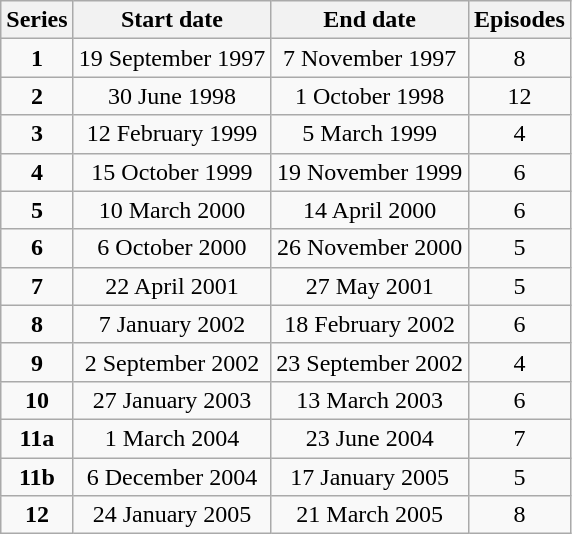<table class="wikitable" style="text-align:center;">
<tr>
<th>Series</th>
<th>Start date</th>
<th>End date</th>
<th>Episodes</th>
</tr>
<tr>
<td><strong>1</strong></td>
<td>19 September 1997</td>
<td>7 November 1997</td>
<td>8</td>
</tr>
<tr>
<td><strong>2</strong></td>
<td>30 June 1998</td>
<td>1 October 1998</td>
<td>12</td>
</tr>
<tr>
<td><strong>3</strong></td>
<td>12 February 1999</td>
<td>5 March 1999</td>
<td>4</td>
</tr>
<tr>
<td><strong>4</strong></td>
<td>15 October 1999</td>
<td>19 November 1999</td>
<td>6</td>
</tr>
<tr>
<td><strong>5</strong></td>
<td>10 March 2000</td>
<td>14 April 2000</td>
<td>6</td>
</tr>
<tr>
<td><strong>6</strong></td>
<td>6 October 2000</td>
<td>26 November 2000</td>
<td>5</td>
</tr>
<tr>
<td><strong>7</strong></td>
<td>22 April 2001</td>
<td>27 May 2001</td>
<td>5</td>
</tr>
<tr>
<td><strong>8</strong></td>
<td>7 January 2002</td>
<td>18 February 2002</td>
<td>6</td>
</tr>
<tr>
<td><strong>9</strong></td>
<td>2 September 2002</td>
<td>23 September 2002</td>
<td>4</td>
</tr>
<tr>
<td><strong>10</strong></td>
<td>27 January 2003</td>
<td>13 March 2003</td>
<td>6</td>
</tr>
<tr>
<td><strong>11a</strong></td>
<td>1 March 2004</td>
<td>23 June 2004</td>
<td>7</td>
</tr>
<tr>
<td><strong>11b</strong></td>
<td>6 December 2004</td>
<td>17 January 2005</td>
<td>5</td>
</tr>
<tr>
<td><strong>12</strong></td>
<td>24 January 2005</td>
<td>21 March 2005</td>
<td>8</td>
</tr>
</table>
